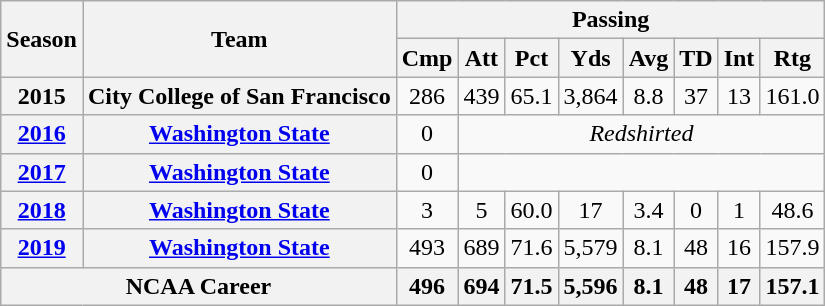<table class="wikitable" style="text-align: center;">
<tr>
<th rowspan="2">Season</th>
<th rowspan="2">Team</th>
<th colspan="8">Passing</th>
</tr>
<tr>
<th>Cmp</th>
<th>Att</th>
<th>Pct</th>
<th>Yds</th>
<th>Avg</th>
<th>TD</th>
<th>Int</th>
<th>Rtg</th>
</tr>
<tr>
<th>2015</th>
<th>City College of San Francisco</th>
<td>286</td>
<td>439</td>
<td>65.1</td>
<td>3,864</td>
<td>8.8</td>
<td>37</td>
<td>13</td>
<td>161.0</td>
</tr>
<tr>
<th><a href='#'>2016</a></th>
<th><a href='#'>Washington State</a></th>
<td>0</td>
<td colspan="8"><em>Redshirted</em></td>
</tr>
<tr>
<th><a href='#'>2017</a></th>
<th><a href='#'>Washington State</a></th>
<td>0</td>
<td colspan="8"></td>
</tr>
<tr>
<th><a href='#'>2018</a></th>
<th><a href='#'>Washington State</a></th>
<td>3</td>
<td>5</td>
<td>60.0</td>
<td>17</td>
<td>3.4</td>
<td>0</td>
<td>1</td>
<td>48.6</td>
</tr>
<tr>
<th><a href='#'>2019</a></th>
<th><a href='#'>Washington State</a></th>
<td>493</td>
<td>689</td>
<td>71.6</td>
<td>5,579</td>
<td>8.1</td>
<td>48</td>
<td>16</td>
<td>157.9</td>
</tr>
<tr>
<th colspan="2">NCAA Career</th>
<th>496</th>
<th>694</th>
<th>71.5</th>
<th>5,596</th>
<th>8.1</th>
<th>48</th>
<th>17</th>
<th>157.1</th>
</tr>
</table>
